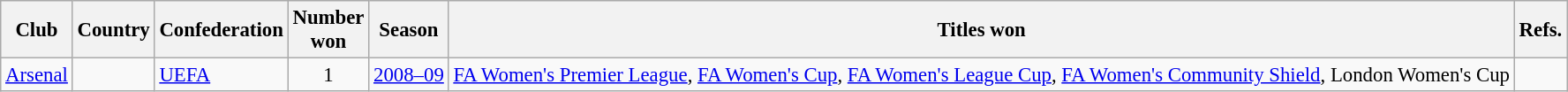<table class="wikitable sortable" style="font-size:95%; text-align:left;">
<tr>
<th>Club</th>
<th>Country</th>
<th>Confederation</th>
<th>Number<br>won</th>
<th>Season</th>
<th>Titles won</th>
<th>Refs.</th>
</tr>
<tr>
<td><a href='#'>Arsenal</a></td>
<td></td>
<td><a href='#'>UEFA</a></td>
<td style="text-align:center">1</td>
<td><a href='#'>2008–09</a></td>
<td><a href='#'>FA Women's Premier League</a>, <a href='#'>FA Women's Cup</a>, <a href='#'>FA Women's League Cup</a>, <a href='#'>FA Women's Community Shield</a>, London Women's Cup</td>
<td></td>
</tr>
</table>
